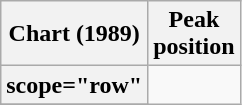<table class="wikitable sortable plainrowheaders" style="text-align:center">
<tr>
<th scope="col">Chart (1989)</th>
<th scope="col">Peak<br>position</th>
</tr>
<tr>
<th>scope="row"</th>
</tr>
<tr>
</tr>
</table>
